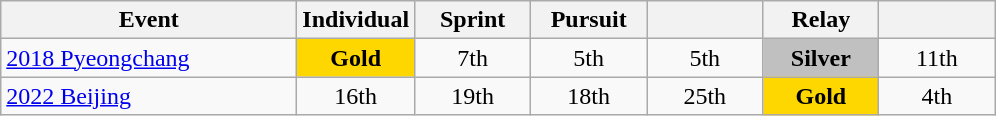<table class="wikitable" style="text-align: center;">
<tr ">
<th style="width:190px;">Event</th>
<th style="width:70px;">Individual</th>
<th style="width:70px;">Sprint</th>
<th style="width:70px;">Pursuit</th>
<th style="width:70px;"></th>
<th style="width:70px;">Relay</th>
<th style="width:70px;"></th>
</tr>
<tr>
<td align=left> <a href='#'>2018 Pyeongchang</a></td>
<td style="background:gold"><strong>Gold</strong></td>
<td>7th</td>
<td>5th</td>
<td>5th</td>
<td style="background:silver"><strong>Silver</strong></td>
<td>11th</td>
</tr>
<tr>
<td align=left> <a href='#'>2022 Beijing</a></td>
<td>16th</td>
<td>19th</td>
<td>18th</td>
<td>25th</td>
<td style="background:gold"><strong>Gold</strong></td>
<td>4th</td>
</tr>
</table>
